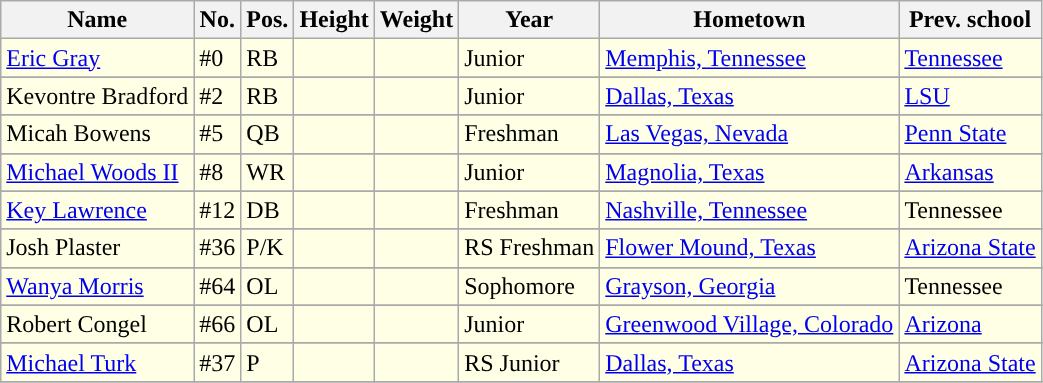<table class="wikitable sortable">
<tr>
<th>Name</th>
<th>No.</th>
<th>Pos.</th>
<th>Height</th>
<th>Weight</th>
<th>Year</th>
<th>Hometown</th>
<th class="unsortable">Prev. school</th>
</tr>
<tr style="background:#FFFFE6;">
<td><a href='#'>Eric Gray</a></td>
<td>#0</td>
<td>RB</td>
<td></td>
<td></td>
<td>Junior</td>
<td><a href='#'>Memphis, Tennessee</a></td>
<td><a href='#'>Tennessee</a></td>
</tr>
<tr>
</tr>
<tr style="background:#FFFFE6;">
<td>Kevontre Bradford</td>
<td>#2</td>
<td>RB</td>
<td></td>
<td></td>
<td>Junior</td>
<td><a href='#'>Dallas, Texas</a></td>
<td><a href='#'>LSU</a></td>
</tr>
<tr>
</tr>
<tr style="background:#FFFFE6;">
<td>Micah Bowens</td>
<td>#5</td>
<td>QB</td>
<td></td>
<td></td>
<td>Freshman</td>
<td><a href='#'>Las Vegas, Nevada</a></td>
<td><a href='#'>Penn State</a></td>
</tr>
<tr>
</tr>
<tr style="background:#FFFFE6;">
<td><a href='#'>Michael Woods II</a></td>
<td>#8</td>
<td>WR</td>
<td></td>
<td></td>
<td>Junior</td>
<td><a href='#'>Magnolia, Texas</a></td>
<td><a href='#'>Arkansas</a></td>
</tr>
<tr>
</tr>
<tr style="background:#FFFFE6;">
<td><a href='#'>Key Lawrence</a></td>
<td>#12</td>
<td>DB</td>
<td></td>
<td></td>
<td>Freshman</td>
<td><a href='#'>Nashville, Tennessee</a></td>
<td>Tennessee</td>
</tr>
<tr>
</tr>
<tr style="background:#FFFFE6;">
<td>Josh Plaster</td>
<td>#36</td>
<td>P/K</td>
<td></td>
<td></td>
<td>RS Freshman</td>
<td><a href='#'>Flower Mound, Texas</a></td>
<td><a href='#'>Arizona State</a></td>
</tr>
<tr>
</tr>
<tr style="background:#FFFFE6;">
<td><a href='#'>Wanya Morris</a></td>
<td>#64</td>
<td>OL</td>
<td></td>
<td></td>
<td>Sophomore</td>
<td><a href='#'>Grayson, Georgia</a></td>
<td>Tennessee</td>
</tr>
<tr>
</tr>
<tr style="background:#FFFFE6;">
<td>Robert Congel</td>
<td>#66</td>
<td>OL</td>
<td></td>
<td></td>
<td>Junior</td>
<td><a href='#'>Greenwood Village, Colorado</a></td>
<td><a href='#'>Arizona</a></td>
</tr>
<tr>
</tr>
<tr style="background:#FFFFE6;">
<td><a href='#'>Michael Turk</a></td>
<td>#37</td>
<td>P</td>
<td></td>
<td></td>
<td>RS Junior</td>
<td><a href='#'>Dallas, Texas</a></td>
<td><a href='#'>Arizona State</a></td>
</tr>
<tr>
</tr>
</table>
